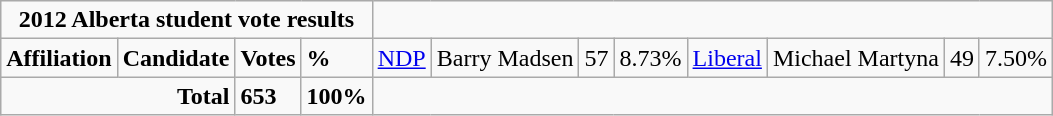<table class="wikitable">
<tr>
<td colspan="5" align="center"><strong>2012 Alberta student vote results</strong></td>
</tr>
<tr>
<td colspan="2"><strong>Affiliation</strong></td>
<td><strong>Candidate</strong></td>
<td><strong>Votes</strong></td>
<td><strong>%</strong><br>


</td>
<td><a href='#'>NDP</a></td>
<td>Barry Madsen</td>
<td>57</td>
<td>8.73%<br></td>
<td><a href='#'>Liberal</a></td>
<td>Michael Martyna</td>
<td>49</td>
<td>7.50%</td>
</tr>
<tr>
<td colspan="3" align="right"><strong>Total</strong></td>
<td><strong>653</strong></td>
<td><strong>100%</strong></td>
</tr>
</table>
